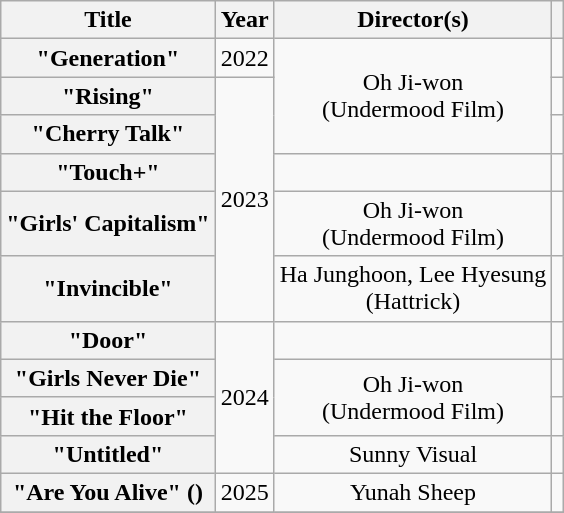<table class="wikitable plainrowheaders" style="text-align:center">
<tr>
<th scope="col">Title</th>
<th scope="col">Year</th>
<th scope="col">Director(s)</th>
<th scope="col"></th>
</tr>
<tr>
<th scope="row">"Generation"</th>
<td>2022</td>
<td rowspan="3">Oh Ji-won<br>(Undermood Film)</td>
<td></td>
</tr>
<tr>
<th scope="row">"Rising"</th>
<td rowspan="5">2023</td>
<td></td>
</tr>
<tr>
<th scope="row">"Cherry Talk"</th>
<td></td>
</tr>
<tr>
<th scope="row">"Touch+"</th>
<td></td>
<td></td>
</tr>
<tr>
<th scope="row">"Girls' Capitalism"</th>
<td>Oh Ji-won<br>(Undermood Film)</td>
<td></td>
</tr>
<tr>
<th scope="row">"Invincible"</th>
<td>Ha Junghoon, Lee Hyesung<br>(Hattrick)</td>
<td></td>
</tr>
<tr>
<th scope="row">"Door"</th>
<td rowspan="4">2024</td>
<td></td>
<td></td>
</tr>
<tr>
<th scope="row">"Girls Never Die"</th>
<td rowspan="2">Oh Ji-won<br>(Undermood Film)</td>
<td></td>
</tr>
<tr>
<th scope="row">"Hit the Floor"</th>
<td></td>
</tr>
<tr>
<th scope="row">"Untitled"</th>
<td>Sunny Visual</td>
<td></td>
</tr>
<tr>
<th scope="row">"Are You Alive" ()</th>
<td>2025</td>
<td>Yunah Sheep</td>
<td></td>
</tr>
<tr>
</tr>
</table>
